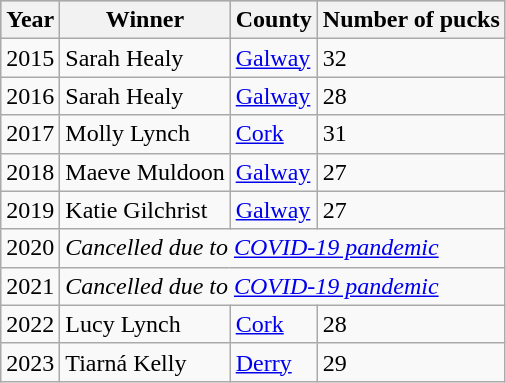<table class="wikitable sortable">
<tr style="background:silver;">
<th>Year</th>
<th>Winner</th>
<th>County</th>
<th>Number of pucks</th>
</tr>
<tr>
<td>2015</td>
<td>Sarah Healy</td>
<td><a href='#'>Galway</a></td>
<td>32</td>
</tr>
<tr>
<td>2016</td>
<td>Sarah Healy</td>
<td><a href='#'>Galway</a></td>
<td>28</td>
</tr>
<tr>
<td>2017</td>
<td>Molly Lynch</td>
<td><a href='#'>Cork</a></td>
<td>31</td>
</tr>
<tr>
<td>2018</td>
<td>Maeve Muldoon</td>
<td><a href='#'>Galway</a></td>
<td>27</td>
</tr>
<tr>
<td>2019</td>
<td>Katie Gilchrist</td>
<td><a href='#'>Galway</a></td>
<td>27</td>
</tr>
<tr>
<td>2020</td>
<td colspan="3"><em>Cancelled due to <a href='#'>COVID-19 pandemic</a></em></td>
</tr>
<tr>
<td>2021</td>
<td colspan="3"><em>Cancelled due to <a href='#'>COVID-19 pandemic</a></em></td>
</tr>
<tr>
<td>2022</td>
<td>Lucy Lynch</td>
<td><a href='#'>Cork</a></td>
<td>28</td>
</tr>
<tr>
<td>2023</td>
<td>Tiarná Kelly</td>
<td><a href='#'>Derry</a></td>
<td>29</td>
</tr>
</table>
